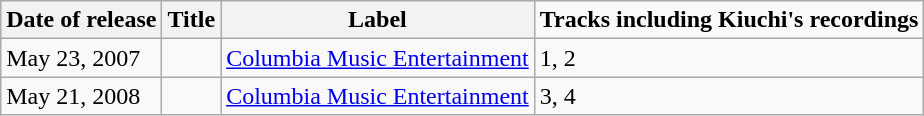<table class="wikitable">
<tr>
<th>Date of release</th>
<th>Title</th>
<th>Label</th>
<td><strong>Tracks including Kiuchi's recordings</strong></td>
</tr>
<tr>
<td>May 23, 2007</td>
<td></td>
<td><a href='#'>Columbia Music Entertainment</a></td>
<td>1, 2</td>
</tr>
<tr>
<td>May 21, 2008</td>
<td></td>
<td><a href='#'>Columbia Music Entertainment</a></td>
<td>3, 4</td>
</tr>
</table>
